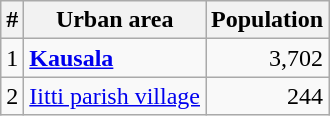<table class="wikitable sortable">
<tr>
<th>#</th>
<th>Urban area</th>
<th>Population</th>
</tr>
<tr>
<td align="center">1</td>
<td><strong><a href='#'>Kausala</a></strong></td>
<td align="right">3,702</td>
</tr>
<tr>
<td align="center">2</td>
<td><a href='#'>Iitti parish village</a></td>
<td align="right">244</td>
</tr>
</table>
